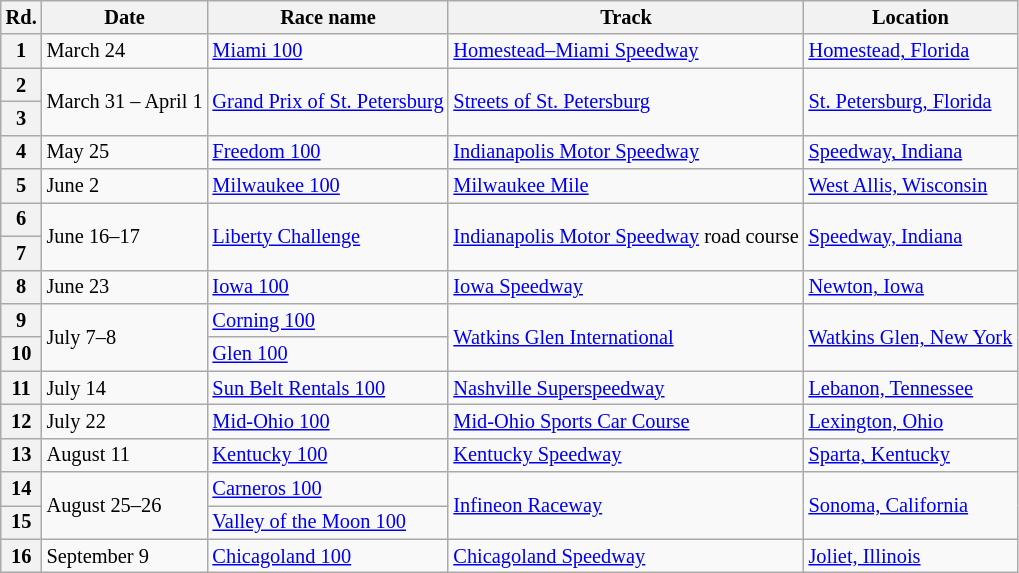<table class="wikitable" style="font-size: 85%">
<tr>
<th>Rd.</th>
<th>Date</th>
<th>Race name</th>
<th>Track</th>
<th>Location</th>
</tr>
<tr>
<th>1</th>
<td>March 24</td>
<td><a href='#'>Miami 100</a></td>
<td> <a href='#'>Homestead–Miami Speedway</a></td>
<td><a href='#'>Homestead, Florida</a></td>
</tr>
<tr>
<th>2</th>
<td rowspan="2">March 31 – April 1</td>
<td rowspan="2"><a href='#'>Grand Prix of St. Petersburg</a></td>
<td rowspan="2"> <a href='#'>Streets of St. Petersburg</a></td>
<td rowspan="2"><a href='#'>St. Petersburg, Florida</a></td>
</tr>
<tr>
<th>3</th>
</tr>
<tr>
<th>4</th>
<td>May 25</td>
<td><a href='#'>Freedom 100</a></td>
<td> <a href='#'>Indianapolis Motor Speedway</a></td>
<td><a href='#'>Speedway, Indiana</a></td>
</tr>
<tr>
<th>5</th>
<td>June 2</td>
<td><a href='#'>Milwaukee 100</a></td>
<td> <a href='#'>Milwaukee Mile</a></td>
<td><a href='#'>West Allis, Wisconsin</a></td>
</tr>
<tr>
<th>6</th>
<td rowspan="2">June 16–17</td>
<td rowspan="2"><a href='#'>Liberty Challenge</a></td>
<td rowspan="2"> <a href='#'>Indianapolis Motor Speedway</a> road course</td>
<td rowspan="2"><a href='#'>Speedway, Indiana</a></td>
</tr>
<tr>
<th>7</th>
</tr>
<tr>
<th>8</th>
<td>June 23</td>
<td><a href='#'>Iowa 100</a></td>
<td> <a href='#'>Iowa Speedway</a></td>
<td><a href='#'>Newton, Iowa</a></td>
</tr>
<tr>
<th>9</th>
<td rowspan="2">July 7–8</td>
<td><a href='#'>Corning 100</a></td>
<td rowspan="2"> <a href='#'>Watkins Glen International</a></td>
<td rowspan="2"><a href='#'>Watkins Glen, New York</a></td>
</tr>
<tr>
<th>10</th>
<td><a href='#'>Glen 100</a></td>
</tr>
<tr>
<th>11</th>
<td>July 14</td>
<td><a href='#'>Sun Belt Rentals 100</a></td>
<td> <a href='#'>Nashville Superspeedway</a></td>
<td><a href='#'>Lebanon, Tennessee</a></td>
</tr>
<tr>
<th>12</th>
<td>July 22</td>
<td><a href='#'>Mid-Ohio 100</a></td>
<td> <a href='#'>Mid-Ohio Sports Car Course</a></td>
<td><a href='#'>Lexington, Ohio</a></td>
</tr>
<tr>
<th>13</th>
<td>August 11</td>
<td><a href='#'>Kentucky 100</a></td>
<td> <a href='#'>Kentucky Speedway</a></td>
<td><a href='#'>Sparta, Kentucky</a></td>
</tr>
<tr>
<th>14</th>
<td rowspan="2">August 25–26</td>
<td><a href='#'>Carneros 100</a></td>
<td rowspan="2"> <a href='#'>Infineon Raceway</a></td>
<td rowspan="2"><a href='#'>Sonoma, California</a></td>
</tr>
<tr>
<th>15</th>
<td><a href='#'>Valley of the Moon 100</a></td>
</tr>
<tr>
<th>16</th>
<td>September 9</td>
<td><a href='#'>Chicagoland 100</a></td>
<td> <a href='#'>Chicagoland Speedway</a></td>
<td><a href='#'>Joliet, Illinois</a></td>
</tr>
</table>
